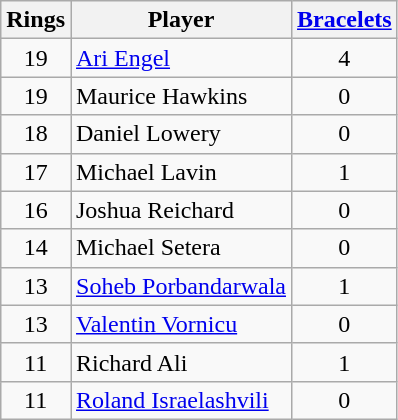<table class="wikitable sortable">
<tr>
<th>Rings</th>
<th>Player</th>
<th><a href='#'>Bracelets</a></th>
</tr>
<tr>
<td align="center">19</td>
<td> <a href='#'>Ari Engel</a></td>
<td align="center">4</td>
</tr>
<tr>
<td align="center">19</td>
<td> Maurice Hawkins</td>
<td align="center">0</td>
</tr>
<tr>
<td align="center">18</td>
<td> Daniel Lowery</td>
<td align="center">0</td>
</tr>
<tr>
<td align="center">17</td>
<td> Michael Lavin</td>
<td align="center">1</td>
</tr>
<tr>
<td align="center">16</td>
<td> Joshua Reichard</td>
<td align="center">0</td>
</tr>
<tr>
<td align="center">14</td>
<td> Michael Setera</td>
<td align="center">0</td>
</tr>
<tr>
<td align="center">13</td>
<td> <a href='#'>Soheb Porbandarwala</a></td>
<td align="center">1</td>
</tr>
<tr>
<td align="center">13</td>
<td> <a href='#'>Valentin Vornicu</a></td>
<td align="center">0</td>
</tr>
<tr>
<td align="center">11</td>
<td> Richard Ali</td>
<td align="center">1</td>
</tr>
<tr>
<td align="center">11</td>
<td> <a href='#'>Roland Israelashvili</a></td>
<td align="center">0</td>
</tr>
</table>
